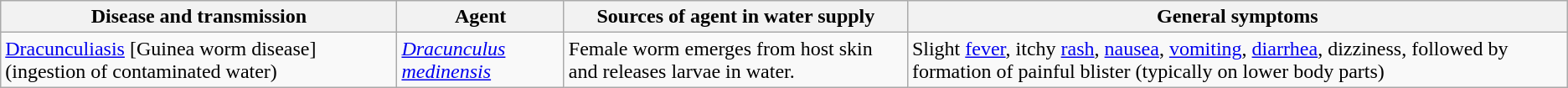<table class="wikitable">
<tr>
<th>Disease and transmission</th>
<th>Agent</th>
<th>Sources of agent in water supply</th>
<th>General symptoms</th>
</tr>
<tr>
<td><a href='#'>Dracunculiasis</a> [Guinea worm disease] (ingestion of contaminated water)</td>
<td><em><a href='#'>Dracunculus medinensis</a></em></td>
<td>Female worm emerges from host skin and releases larvae in water.</td>
<td>Slight <a href='#'>fever</a>, itchy <a href='#'>rash</a>, <a href='#'>nausea</a>, <a href='#'>vomiting</a>, <a href='#'>diarrhea</a>, dizziness, followed by formation of painful blister (typically on lower body parts)</td>
</tr>
</table>
